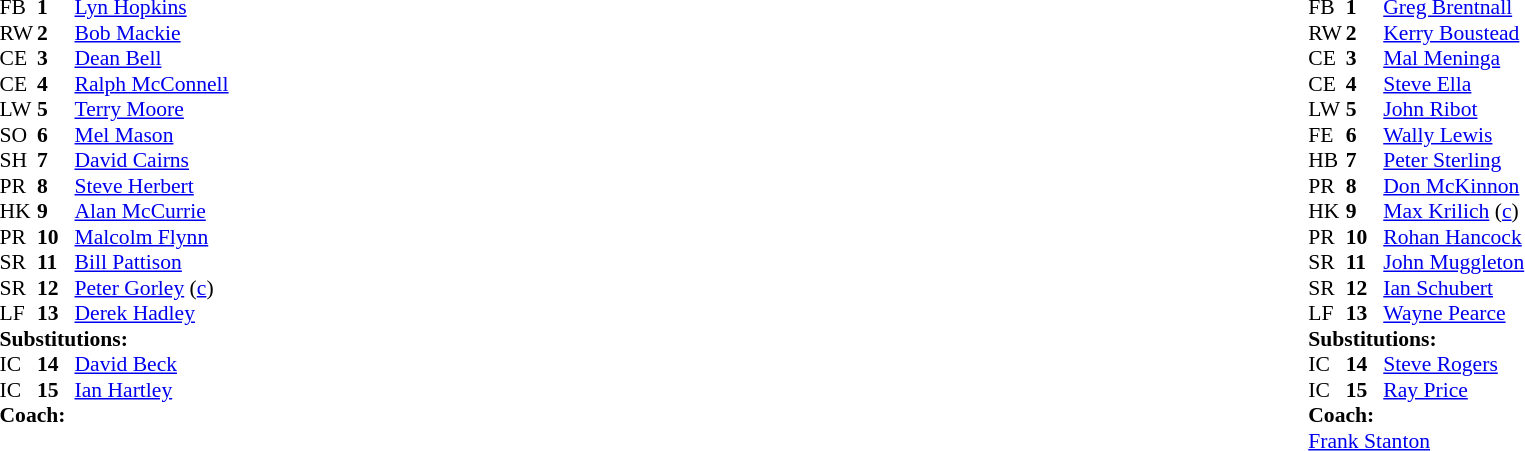<table width="100%">
<tr>
<td valign="top" width="50%"><br><table style="font-size: 90%" cellspacing="0" cellpadding="0">
<tr>
<th width="25"></th>
<th width="25"></th>
</tr>
<tr>
<td>FB</td>
<td><strong>1</strong></td>
<td><a href='#'>Lyn Hopkins</a></td>
</tr>
<tr>
<td>RW</td>
<td><strong>2</strong></td>
<td><a href='#'>Bob Mackie</a></td>
</tr>
<tr>
<td>CE</td>
<td><strong>3</strong></td>
<td><a href='#'>Dean Bell</a></td>
</tr>
<tr>
<td>CE</td>
<td><strong>4</strong></td>
<td><a href='#'>Ralph McConnell</a></td>
</tr>
<tr>
<td>LW</td>
<td><strong>5</strong></td>
<td><a href='#'>Terry Moore</a></td>
</tr>
<tr>
<td>SO</td>
<td><strong>6</strong></td>
<td><a href='#'>Mel Mason</a></td>
</tr>
<tr>
<td>SH</td>
<td><strong>7</strong></td>
<td><a href='#'>David Cairns</a></td>
</tr>
<tr>
<td>PR</td>
<td><strong>8</strong></td>
<td><a href='#'>Steve Herbert</a></td>
</tr>
<tr>
<td>HK</td>
<td><strong>9</strong></td>
<td><a href='#'>Alan McCurrie</a></td>
</tr>
<tr>
<td>PR</td>
<td><strong>10</strong></td>
<td><a href='#'>Malcolm Flynn</a></td>
</tr>
<tr>
<td>SR</td>
<td><strong>11</strong></td>
<td><a href='#'>Bill Pattison</a></td>
</tr>
<tr>
<td>SR</td>
<td><strong>12</strong></td>
<td><a href='#'>Peter Gorley</a> (<a href='#'>c</a>)</td>
</tr>
<tr>
<td>LF</td>
<td><strong>13</strong></td>
<td><a href='#'>Derek Hadley</a></td>
</tr>
<tr>
<td colspan=3><strong>Substitutions:</strong></td>
</tr>
<tr>
<td>IC</td>
<td><strong>14</strong></td>
<td><a href='#'>David Beck</a></td>
</tr>
<tr>
<td>IC</td>
<td><strong>15</strong></td>
<td><a href='#'>Ian Hartley</a></td>
</tr>
<tr>
<td colspan=3><strong>Coach:</strong></td>
</tr>
<tr>
<td colspan="4"></td>
</tr>
</table>
</td>
<td valign="top" width="50%"><br><table style="font-size: 90%" cellspacing="0" cellpadding="0" align="center">
<tr>
<th width="25"></th>
<th width="25"></th>
</tr>
<tr>
<td>FB</td>
<td><strong>1</strong></td>
<td><a href='#'>Greg Brentnall</a></td>
</tr>
<tr>
<td>RW</td>
<td><strong>2</strong></td>
<td><a href='#'>Kerry Boustead</a></td>
</tr>
<tr>
<td>CE</td>
<td><strong>3</strong></td>
<td><a href='#'>Mal Meninga</a></td>
</tr>
<tr>
<td>CE</td>
<td><strong>4</strong></td>
<td><a href='#'>Steve Ella</a></td>
</tr>
<tr>
<td>LW</td>
<td><strong>5</strong></td>
<td><a href='#'>John Ribot</a></td>
</tr>
<tr>
<td>FE</td>
<td><strong>6</strong></td>
<td><a href='#'>Wally Lewis</a></td>
</tr>
<tr>
<td>HB</td>
<td><strong>7</strong></td>
<td><a href='#'>Peter Sterling</a></td>
</tr>
<tr>
<td>PR</td>
<td><strong>8</strong></td>
<td><a href='#'>Don McKinnon</a></td>
</tr>
<tr>
<td>HK</td>
<td><strong>9</strong></td>
<td><a href='#'>Max Krilich</a> (<a href='#'>c</a>)</td>
</tr>
<tr>
<td>PR</td>
<td><strong>10</strong></td>
<td><a href='#'>Rohan Hancock</a></td>
</tr>
<tr>
<td>SR</td>
<td><strong>11</strong></td>
<td><a href='#'>John Muggleton</a></td>
</tr>
<tr>
<td>SR</td>
<td><strong>12</strong></td>
<td><a href='#'>Ian Schubert</a></td>
</tr>
<tr>
<td>LF</td>
<td><strong>13</strong></td>
<td><a href='#'>Wayne Pearce</a></td>
</tr>
<tr>
<td colspan=3><strong>Substitutions:</strong></td>
</tr>
<tr>
<td>IC</td>
<td><strong>14</strong></td>
<td><a href='#'>Steve Rogers</a></td>
</tr>
<tr>
<td>IC</td>
<td><strong>15</strong></td>
<td><a href='#'>Ray Price</a></td>
</tr>
<tr>
<td colspan=3><strong>Coach:</strong></td>
</tr>
<tr>
<td colspan="4"> <a href='#'>Frank Stanton</a></td>
</tr>
</table>
</td>
</tr>
</table>
